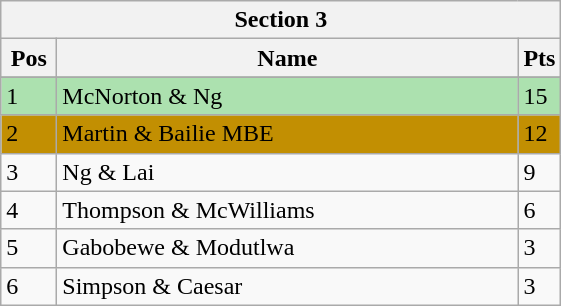<table class="wikitable">
<tr>
<th colspan="6">Section 3</th>
</tr>
<tr>
<th width=30>Pos</th>
<th width=300>Name</th>
<th width=20>Pts</th>
</tr>
<tr>
</tr>
<tr style="background:#ACE1AF;">
<td>1</td>
<td> McNorton & Ng</td>
<td>15</td>
</tr>
<tr style="background:#c28f02;">
<td>2</td>
<td> Martin & Bailie MBE</td>
<td>12</td>
</tr>
<tr>
<td>3</td>
<td> Ng & Lai</td>
<td>9</td>
</tr>
<tr>
<td>4</td>
<td> Thompson &  McWilliams</td>
<td>6</td>
</tr>
<tr>
<td>5</td>
<td> Gabobewe & Modutlwa</td>
<td>3</td>
</tr>
<tr>
<td>6</td>
<td> Simpson & Caesar</td>
<td>3</td>
</tr>
</table>
